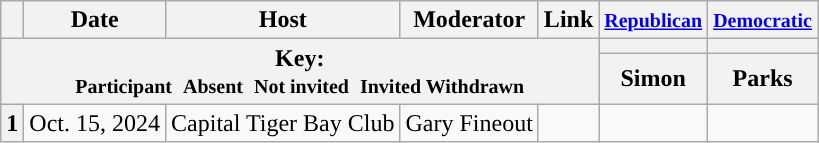<table class="wikitable" style="text-align:center;">
<tr>
<th scope="col"></th>
<th scope="col">Date</th>
<th scope="col">Host</th>
<th scope="col">Moderator</th>
<th scope="col">Link</th>
<th scope="col"><small><a href='#'>Republican</a></small></th>
<th scope="col"><small><a href='#'>Democratic</a></small></th>
</tr>
<tr>
<th colspan="5" rowspan="2">Key:<br> <small>Participant </small>  <small>Absent </small>  <small>Not invited </small>  <small>Invited  Withdrawn</small></th>
<th scope="col" style="background:"></th>
<th scope="col" style="background:"></th>
</tr>
<tr>
<th scope="col">Simon</th>
<th scope="col">Parks</th>
</tr>
<tr>
<th>1</th>
<td style="white-space:nowrap;">Oct. 15, 2024</td>
<td style="white-space:nowrap;">Capital Tiger Bay Club</td>
<td style="white-space:nowrap;">Gary Fineout</td>
<td style="white-space:nowrap;"></td>
<td></td>
<td></td>
</tr>
</table>
